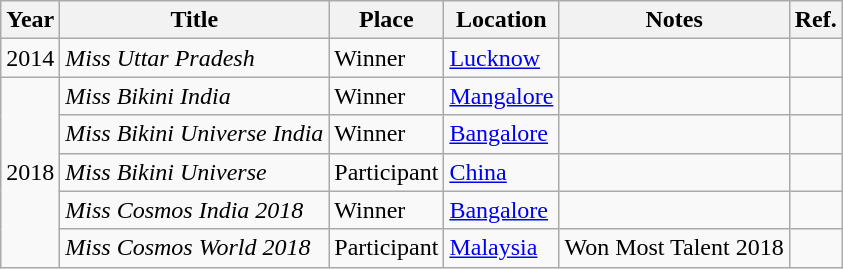<table class="wikitable sortable">
<tr>
<th>Year</th>
<th>Title</th>
<th>Place</th>
<th>Location</th>
<th>Notes</th>
<th>Ref.</th>
</tr>
<tr>
<td>2014</td>
<td><em>Miss Uttar Pradesh</em></td>
<td>Winner</td>
<td><a href='#'>Lucknow</a></td>
<td></td>
<td></td>
</tr>
<tr>
<td rowspan="5">2018</td>
<td><em>Miss Bikini India</em></td>
<td>Winner</td>
<td><a href='#'>Mangalore</a></td>
<td></td>
<td></td>
</tr>
<tr>
<td><em>Miss Bikini Universe India</em></td>
<td>Winner</td>
<td><a href='#'>Bangalore</a></td>
<td></td>
<td></td>
</tr>
<tr>
<td><em>Miss Bikini Universe</em></td>
<td>Participant</td>
<td><a href='#'>China</a></td>
<td></td>
<td></td>
</tr>
<tr>
<td><em>Miss Cosmos India 2018</em></td>
<td>Winner</td>
<td><a href='#'>Bangalore</a></td>
<td></td>
<td></td>
</tr>
<tr>
<td><em>Miss Cosmos World 2018</em></td>
<td>Participant</td>
<td><a href='#'>Malaysia</a></td>
<td>Won Most Talent 2018</td>
<td></td>
</tr>
</table>
